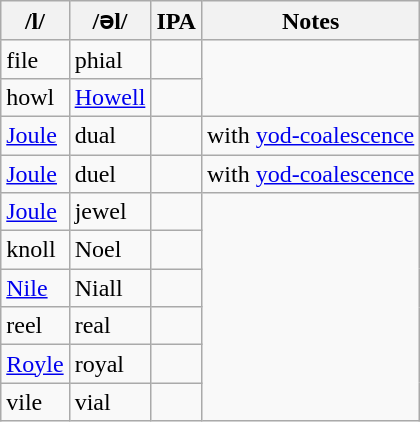<table class="wikitable sortable mw-collapsible mw-collapsed">
<tr>
<th>/l/</th>
<th>/əl/</th>
<th>IPA</th>
<th>Notes</th>
</tr>
<tr>
<td>file</td>
<td>phial</td>
<td></td>
</tr>
<tr>
<td>howl</td>
<td><a href='#'>Howell</a></td>
<td></td>
</tr>
<tr>
<td><a href='#'>Joule</a></td>
<td>dual</td>
<td></td>
<td>with <a href='#'>yod-coalescence</a></td>
</tr>
<tr>
<td><a href='#'>Joule</a></td>
<td>duel</td>
<td></td>
<td>with <a href='#'>yod-coalescence</a></td>
</tr>
<tr>
<td><a href='#'>Joule</a></td>
<td>jewel</td>
<td></td>
</tr>
<tr>
<td>knoll</td>
<td>Noel</td>
<td></td>
</tr>
<tr>
<td><a href='#'>Nile</a></td>
<td>Niall</td>
<td></td>
</tr>
<tr>
<td>reel</td>
<td>real</td>
<td></td>
</tr>
<tr>
<td><a href='#'>Royle</a></td>
<td>royal</td>
<td></td>
</tr>
<tr>
<td>vile</td>
<td>vial</td>
<td></td>
</tr>
</table>
